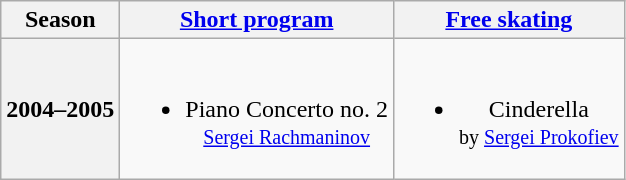<table class="wikitable" style="text-align:center">
<tr>
<th>Season</th>
<th><a href='#'>Short program</a></th>
<th><a href='#'>Free skating</a></th>
</tr>
<tr>
<th>2004–2005</th>
<td><br><ul><li>Piano Concerto no. 2 <br><small> <a href='#'>Sergei Rachmaninov</a> </small></li></ul></td>
<td><br><ul><li>Cinderella <br> <small> by <a href='#'>Sergei Prokofiev</a> </small></li></ul></td>
</tr>
</table>
